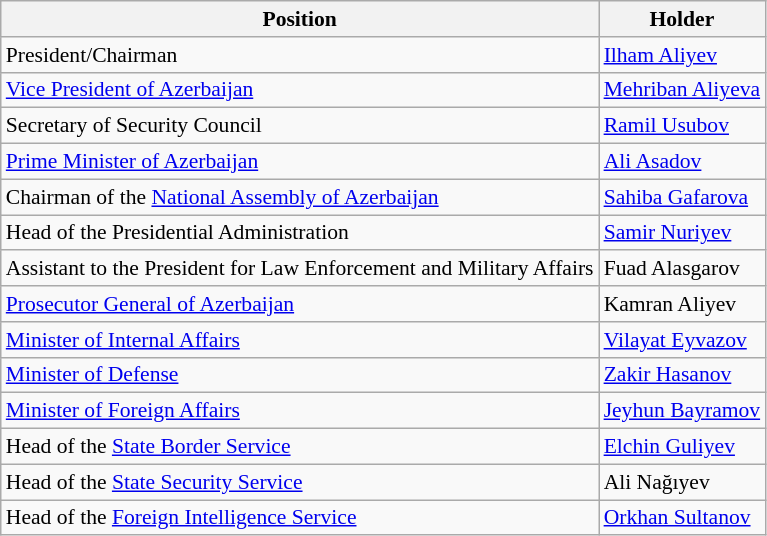<table class="wikitable" style="font-size:90%">
<tr>
<th>Position</th>
<th>Holder</th>
</tr>
<tr>
<td>President/Chairman</td>
<td><a href='#'>Ilham Aliyev</a></td>
</tr>
<tr>
<td><a href='#'>Vice President of Azerbaijan</a></td>
<td><a href='#'>Mehriban Aliyeva</a></td>
</tr>
<tr>
<td>Secretary of Security Council</td>
<td><a href='#'>Ramil Usubov</a></td>
</tr>
<tr>
<td><a href='#'>Prime Minister of Azerbaijan</a></td>
<td><a href='#'>Ali Asadov</a></td>
</tr>
<tr>
<td>Chairman of the <a href='#'>National Assembly of Azerbaijan</a></td>
<td><a href='#'>Sahiba Gafarova</a></td>
</tr>
<tr>
<td>Head of the Presidential Administration</td>
<td><a href='#'>Samir Nuriyev</a></td>
</tr>
<tr>
<td>Assistant to the President for Law Enforcement and Military Affairs</td>
<td>Fuad Alasgarov</td>
</tr>
<tr>
<td><a href='#'>Prosecutor General of Azerbaijan</a></td>
<td>Kamran Aliyev</td>
</tr>
<tr>
<td><a href='#'>Minister of Internal Affairs</a></td>
<td><a href='#'>Vilayat Eyvazov</a></td>
</tr>
<tr>
<td><a href='#'>Minister of Defense</a></td>
<td><a href='#'>Zakir Hasanov</a></td>
</tr>
<tr>
<td><a href='#'>Minister of Foreign Affairs</a></td>
<td><a href='#'>Jeyhun Bayramov</a></td>
</tr>
<tr>
<td>Head of the <a href='#'>State Border Service</a></td>
<td><a href='#'>Elchin Guliyev</a></td>
</tr>
<tr>
<td>Head of the <a href='#'>State Security Service</a></td>
<td>Ali Nağıyev</td>
</tr>
<tr>
<td>Head of the <a href='#'>Foreign Intelligence Service</a></td>
<td><a href='#'>Orkhan Sultanov</a></td>
</tr>
</table>
